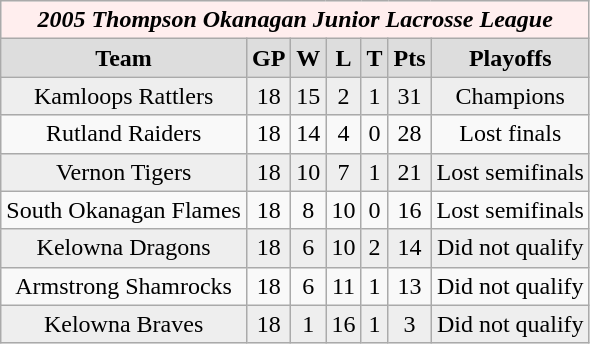<table class="wikitable">
<tr align="center" bgcolor="#ffeeee">
<td colspan="7"><strong><em>2005 Thompson Okanagan Junior Lacrosse League</em></strong></td>
</tr>
<tr align="center"  bgcolor="#dddddd">
<td><strong>Team </strong></td>
<td><strong> GP </strong></td>
<td><strong> W </strong></td>
<td><strong> L </strong></td>
<td><strong> T </strong></td>
<td><strong>Pts</strong></td>
<td><strong>Playoffs</strong></td>
</tr>
<tr align="center" bgcolor="#eeeeee">
<td>Kamloops Rattlers</td>
<td>18</td>
<td>15</td>
<td>2</td>
<td>1</td>
<td>31</td>
<td>Champions</td>
</tr>
<tr align="center">
<td>Rutland Raiders</td>
<td>18</td>
<td>14</td>
<td>4</td>
<td>0</td>
<td>28</td>
<td>Lost finals</td>
</tr>
<tr align="center" bgcolor="#eeeeee">
<td>Vernon Tigers</td>
<td>18</td>
<td>10</td>
<td>7</td>
<td>1</td>
<td>21</td>
<td>Lost semifinals</td>
</tr>
<tr align="center">
<td>South Okanagan Flames</td>
<td>18</td>
<td>8</td>
<td>10</td>
<td>0</td>
<td>16</td>
<td>Lost semifinals</td>
</tr>
<tr align="center" bgcolor="#eeeeee">
<td>Kelowna Dragons</td>
<td>18</td>
<td>6</td>
<td>10</td>
<td>2</td>
<td>14</td>
<td>Did not qualify</td>
</tr>
<tr align="center">
<td>Armstrong Shamrocks</td>
<td>18</td>
<td>6</td>
<td>11</td>
<td>1</td>
<td>13</td>
<td>Did not qualify</td>
</tr>
<tr align="center" bgcolor="#eeeeee">
<td>Kelowna Braves</td>
<td>18</td>
<td>1</td>
<td>16</td>
<td>1</td>
<td>3</td>
<td>Did not qualify</td>
</tr>
</table>
